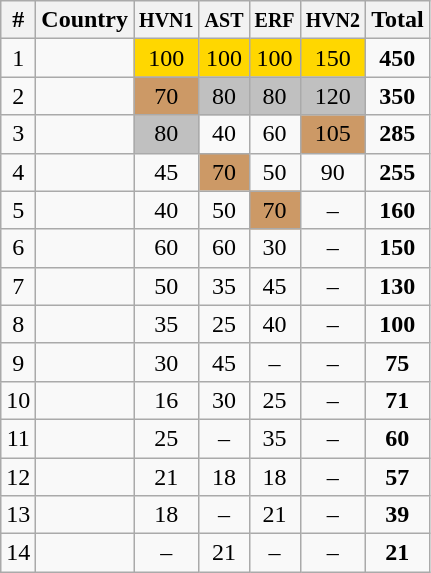<table class="wikitable sortable" style="text-align:center;">
<tr>
<th>#</th>
<th>Country</th>
<th><small>HVN1</small></th>
<th><small>AST</small></th>
<th><small>ERF</small></th>
<th><small>HVN2</small></th>
<th>Total</th>
</tr>
<tr>
<td>1</td>
<td align=left></td>
<td bgcolor="gold">100</td>
<td bgcolor="gold">100</td>
<td bgcolor="gold">100</td>
<td bgcolor="gold">150</td>
<td><strong>450</strong></td>
</tr>
<tr>
<td>2</td>
<td align=left></td>
<td bgcolor=CC9966>70</td>
<td bgcolor="silver">80</td>
<td bgcolor="silver">80</td>
<td bgcolor="silver">120</td>
<td><strong>350</strong></td>
</tr>
<tr>
<td>3</td>
<td align=left></td>
<td bgcolor="silver">80</td>
<td>40</td>
<td>60</td>
<td bgcolor=CC9966>105</td>
<td><strong>285</strong></td>
</tr>
<tr>
<td>4</td>
<td align=left></td>
<td>45</td>
<td bgcolor=CC9966>70</td>
<td>50</td>
<td>90</td>
<td><strong>255</strong></td>
</tr>
<tr>
<td>5</td>
<td align=left></td>
<td>40</td>
<td>50</td>
<td bgcolor=CC9966>70</td>
<td>–</td>
<td><strong>160</strong></td>
</tr>
<tr>
<td>6</td>
<td align=left></td>
<td>60</td>
<td>60</td>
<td>30</td>
<td>–</td>
<td><strong>150</strong></td>
</tr>
<tr>
<td>7</td>
<td align=left></td>
<td>50</td>
<td>35</td>
<td>45</td>
<td>–</td>
<td><strong>130</strong></td>
</tr>
<tr>
<td>8</td>
<td align=left></td>
<td>35</td>
<td>25</td>
<td>40</td>
<td>–</td>
<td><strong>100</strong></td>
</tr>
<tr>
<td>9</td>
<td align=left></td>
<td>30</td>
<td>45</td>
<td>–</td>
<td>–</td>
<td><strong>75</strong></td>
</tr>
<tr>
<td>10</td>
<td align=left></td>
<td>16</td>
<td>30</td>
<td>25</td>
<td>–</td>
<td><strong>71</strong></td>
</tr>
<tr>
<td>11</td>
<td align=left></td>
<td>25</td>
<td>–</td>
<td>35</td>
<td>–</td>
<td><strong>60</strong></td>
</tr>
<tr>
<td>12</td>
<td align=left></td>
<td>21</td>
<td>18</td>
<td>18</td>
<td>–</td>
<td><strong>57</strong></td>
</tr>
<tr>
<td>13</td>
<td align=left></td>
<td>18</td>
<td>–</td>
<td>21</td>
<td>–</td>
<td><strong>39</strong></td>
</tr>
<tr>
<td>14</td>
<td align=left></td>
<td>–</td>
<td>21</td>
<td>–</td>
<td>–</td>
<td><strong>21</strong></td>
</tr>
</table>
